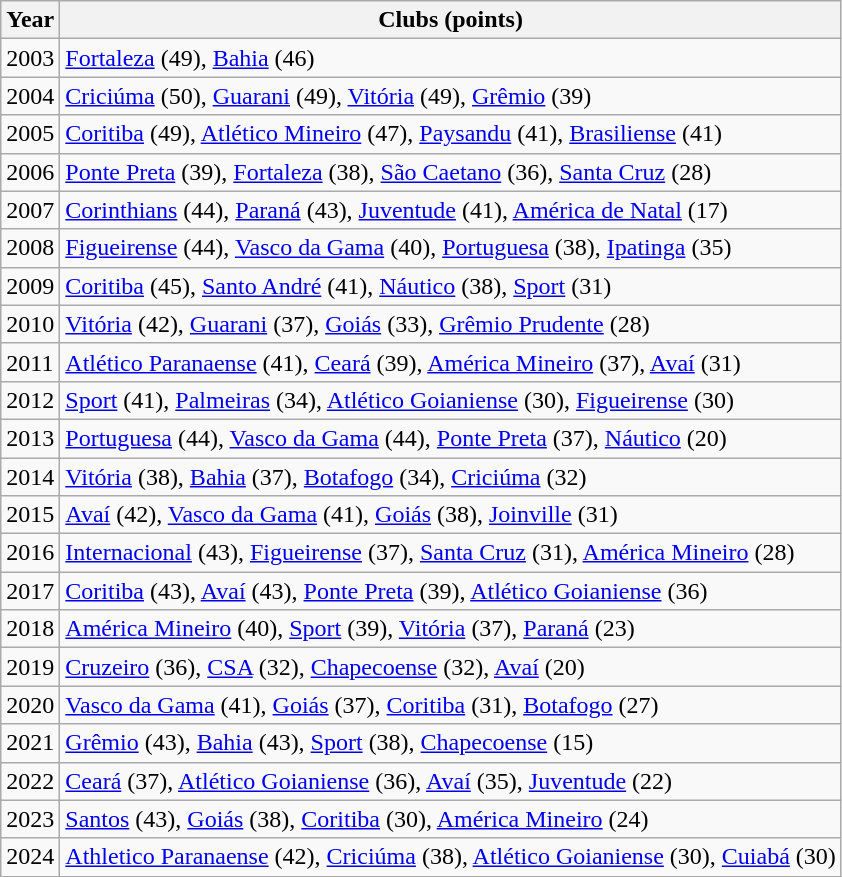<table class="wikitable">
<tr>
<th>Year</th>
<th>Clubs (points)</th>
</tr>
<tr>
<td>2003</td>
<td><a href='#'>Fortaleza</a> (49), <a href='#'>Bahia</a> (46)</td>
</tr>
<tr>
<td>2004</td>
<td><a href='#'>Criciúma</a> (50), <a href='#'>Guarani</a> (49), <a href='#'>Vitória</a> (49), <a href='#'>Grêmio</a> (39)</td>
</tr>
<tr>
<td>2005</td>
<td><a href='#'>Coritiba</a> (49), <a href='#'>Atlético Mineiro</a> (47), <a href='#'>Paysandu</a> (41), <a href='#'>Brasiliense</a> (41)</td>
</tr>
<tr>
<td>2006</td>
<td><a href='#'>Ponte Preta</a> (39), <a href='#'>Fortaleza</a> (38), <a href='#'>São Caetano</a> (36), <a href='#'>Santa Cruz</a> (28)</td>
</tr>
<tr>
<td>2007</td>
<td><a href='#'>Corinthians</a> (44), <a href='#'>Paraná</a> (43), <a href='#'>Juventude</a> (41), <a href='#'>América de Natal</a> (17)</td>
</tr>
<tr>
<td>2008</td>
<td><a href='#'>Figueirense</a> (44), <a href='#'>Vasco da Gama</a> (40), <a href='#'>Portuguesa</a> (38), <a href='#'>Ipatinga</a> (35)</td>
</tr>
<tr>
<td>2009</td>
<td><a href='#'>Coritiba</a> (45), <a href='#'>Santo André</a> (41), <a href='#'>Náutico</a> (38), <a href='#'>Sport</a> (31)</td>
</tr>
<tr>
<td>2010</td>
<td><a href='#'>Vitória</a> (42), <a href='#'>Guarani</a> (37), <a href='#'>Goiás</a> (33), <a href='#'>Grêmio Prudente</a> (28)</td>
</tr>
<tr>
<td>2011</td>
<td><a href='#'>Atlético Paranaense</a> (41), <a href='#'>Ceará</a> (39), <a href='#'>América Mineiro</a> (37), <a href='#'>Avaí</a> (31)</td>
</tr>
<tr>
<td>2012</td>
<td><a href='#'>Sport</a> (41), <a href='#'>Palmeiras</a> (34), <a href='#'>Atlético Goianiense</a> (30), <a href='#'>Figueirense</a> (30)</td>
</tr>
<tr>
<td>2013</td>
<td><a href='#'>Portuguesa</a> (44), <a href='#'>Vasco da Gama</a> (44), <a href='#'>Ponte Preta</a> (37), <a href='#'>Náutico</a> (20)</td>
</tr>
<tr>
<td>2014</td>
<td><a href='#'>Vitória</a> (38), <a href='#'>Bahia</a> (37), <a href='#'>Botafogo</a> (34), <a href='#'>Criciúma</a> (32)</td>
</tr>
<tr>
<td>2015</td>
<td><a href='#'>Avaí</a> (42), <a href='#'>Vasco da Gama</a> (41), <a href='#'>Goiás</a> (38), <a href='#'>Joinville</a> (31)</td>
</tr>
<tr>
<td>2016</td>
<td><a href='#'>Internacional</a> (43), <a href='#'>Figueirense</a> (37), <a href='#'>Santa Cruz</a> (31), <a href='#'>América Mineiro</a> (28)</td>
</tr>
<tr>
<td>2017</td>
<td><a href='#'>Coritiba</a> (43), <a href='#'>Avaí</a> (43), <a href='#'>Ponte Preta</a> (39), <a href='#'>Atlético Goianiense</a> (36)</td>
</tr>
<tr>
<td>2018</td>
<td><a href='#'>América Mineiro</a> (40), <a href='#'>Sport</a> (39), <a href='#'>Vitória</a> (37), <a href='#'>Paraná</a> (23)</td>
</tr>
<tr>
<td>2019</td>
<td><a href='#'>Cruzeiro</a> (36), <a href='#'>CSA</a> (32), <a href='#'>Chapecoense</a> (32), <a href='#'>Avaí</a> (20)</td>
</tr>
<tr>
<td>2020</td>
<td><a href='#'>Vasco da Gama</a> (41), <a href='#'>Goiás</a> (37), <a href='#'>Coritiba</a> (31), <a href='#'>Botafogo</a> (27)</td>
</tr>
<tr>
<td>2021</td>
<td><a href='#'>Grêmio</a> (43), <a href='#'>Bahia</a> (43), <a href='#'>Sport</a> (38), <a href='#'>Chapecoense</a> (15)</td>
</tr>
<tr>
<td>2022</td>
<td><a href='#'>Ceará</a> (37), <a href='#'>Atlético Goianiense</a> (36), <a href='#'>Avaí</a> (35), <a href='#'>Juventude</a> (22)</td>
</tr>
<tr>
<td>2023</td>
<td><a href='#'>Santos</a> (43), <a href='#'>Goiás</a> (38), <a href='#'>Coritiba</a> (30), <a href='#'>América Mineiro</a> (24)</td>
</tr>
<tr>
<td>2024</td>
<td><a href='#'>Athletico Paranaense</a> (42), <a href='#'>Criciúma</a> (38), <a href='#'>Atlético Goianiense</a> (30), <a href='#'>Cuiabá</a> (30)</td>
</tr>
</table>
